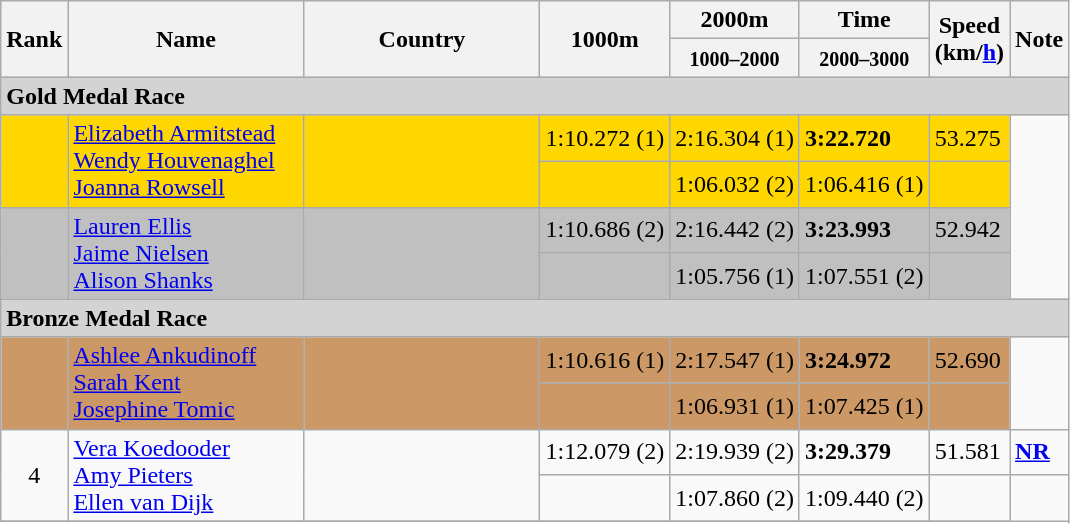<table class="wikitable">
<tr>
<th rowspan=2 width=20>Rank</th>
<th rowspan=2 width=150>Name</th>
<th rowspan=2 width=150>Country</th>
<th rowspan=2>1000m</th>
<th>2000m</th>
<th>Time</th>
<th rowspan=2>Speed<br>(km/<a href='#'>h</a>)</th>
<th rowspan=2>Note</th>
</tr>
<tr>
<th><small>1000–2000</small></th>
<th><small>2000–3000</small></th>
</tr>
<tr>
<td colspan=8 bgcolor=d3d3d3><strong>Gold Medal Race</strong></td>
</tr>
<tr bgcolor=gold>
<td rowspan=2 align=center></td>
<td rowspan=2><a href='#'>Elizabeth Armitstead</a><br><a href='#'>Wendy Houvenaghel</a><br><a href='#'>Joanna Rowsell</a></td>
<td rowspan=2></td>
<td>1:10.272 (1)</td>
<td>2:16.304 (1)</td>
<td><strong>3:22.720</strong></td>
<td>53.275</td>
</tr>
<tr bgcolor=gold>
<td></td>
<td>1:06.032 (2)</td>
<td>1:06.416 (1)</td>
<td></td>
</tr>
<tr bgcolor=silver>
<td rowspan=2 align=center></td>
<td rowspan=2><a href='#'>Lauren Ellis</a><br><a href='#'>Jaime Nielsen</a><br><a href='#'>Alison Shanks</a></td>
<td rowspan=2></td>
<td>1:10.686 (2)</td>
<td>2:16.442 (2)</td>
<td><strong>3:23.993</strong></td>
<td>52.942</td>
</tr>
<tr bgcolor=silver>
<td></td>
<td>1:05.756 (1)</td>
<td>1:07.551 (2)</td>
<td></td>
</tr>
<tr>
<td colspan=8 bgcolor=d3d3d3><strong>Bronze Medal Race</strong></td>
</tr>
<tr bgcolor=cc9966>
<td rowspan=2 align=center></td>
<td rowspan=2><a href='#'>Ashlee Ankudinoff</a><br><a href='#'>Sarah Kent</a><br><a href='#'>Josephine Tomic</a></td>
<td rowspan=2></td>
<td>1:10.616 (1)</td>
<td>2:17.547 (1)</td>
<td><strong>3:24.972</strong></td>
<td>52.690</td>
</tr>
<tr bgcolor=cc9966>
<td></td>
<td>1:06.931 (1)</td>
<td>1:07.425 (1)</td>
<td></td>
</tr>
<tr>
<td align=center rowspan=2>4</td>
<td rowspan=2><a href='#'>Vera Koedooder</a><br><a href='#'>Amy Pieters</a><br><a href='#'>Ellen van Dijk</a></td>
<td rowspan=2></td>
<td>1:12.079 (2)</td>
<td>2:19.939 (2)</td>
<td><strong>3:29.379</strong></td>
<td>51.581</td>
<td><strong><a href='#'>NR</a></strong></td>
</tr>
<tr>
<td></td>
<td>1:07.860 (2)</td>
<td>1:09.440 (2)</td>
<td></td>
</tr>
<tr>
</tr>
</table>
